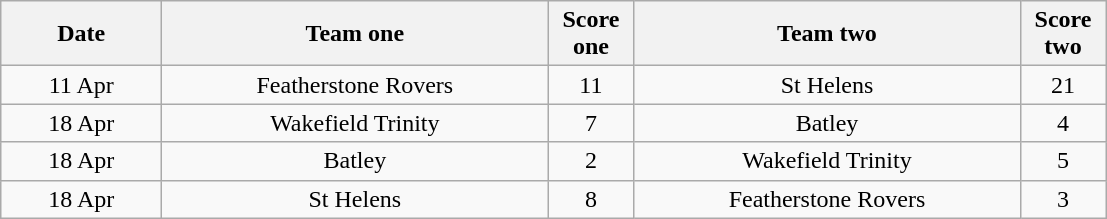<table class="wikitable" style="text-align: center">
<tr>
<th width=100>Date</th>
<th width=250>Team one</th>
<th width=50>Score one</th>
<th width=250>Team two</th>
<th width=50>Score two</th>
</tr>
<tr>
<td>11 Apr</td>
<td>Featherstone Rovers</td>
<td>11</td>
<td>St Helens</td>
<td>21</td>
</tr>
<tr>
<td>18 Apr</td>
<td>Wakefield Trinity</td>
<td>7</td>
<td>Batley</td>
<td>4</td>
</tr>
<tr>
<td>18 Apr</td>
<td>Batley</td>
<td>2</td>
<td>Wakefield Trinity</td>
<td>5</td>
</tr>
<tr>
<td>18 Apr</td>
<td>St Helens</td>
<td>8</td>
<td>Featherstone Rovers</td>
<td>3</td>
</tr>
</table>
